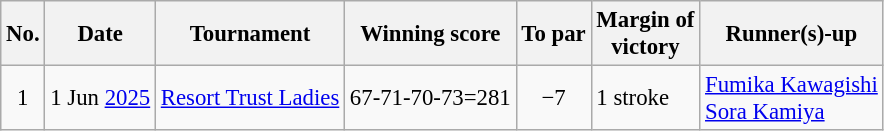<table class="wikitable" style="font-size:95%;">
<tr>
<th>No.</th>
<th>Date</th>
<th>Tournament</th>
<th>Winning score</th>
<th>To par</th>
<th>Margin of<br>victory</th>
<th>Runner(s)-up</th>
</tr>
<tr>
<td align=center>1</td>
<td align=right>1 Jun <a href='#'>2025</a></td>
<td><a href='#'>Resort Trust Ladies</a></td>
<td align=right>67-71-70-73=281</td>
<td align=center>−7</td>
<td>1 stroke</td>
<td> <a href='#'>Fumika Kawagishi</a><br> <a href='#'>Sora Kamiya</a></td>
</tr>
</table>
